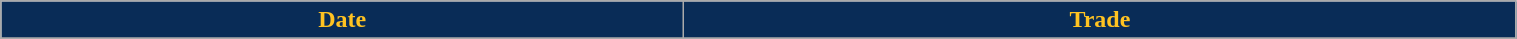<table class="wikitable" style="width:80%">
<tr>
<th style="background:#092C57;color:#FFC322; width=125">Date</th>
<th style="background:#092C57;color:#FFC322;" colspan=2>Trade</th>
</tr>
<tr>
</tr>
</table>
